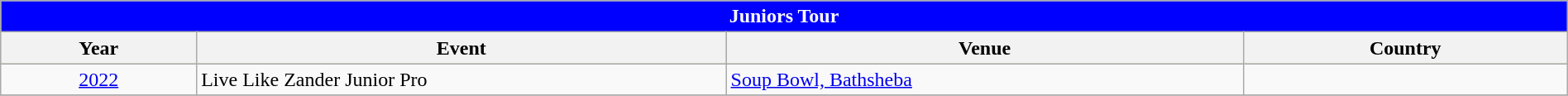<table class="wikitable" style="width:100%;">
<tr bgcolor=skyblue>
<td colspan=4; style="background: blue; color: white" align="center"><strong>Juniors Tour</strong></td>
</tr>
<tr bgcolor=#bdb76b>
<th>Year</th>
<th width=   33.8%>Event</th>
<th width=     33%>Venue</th>
<th>Country</th>
</tr>
<tr>
<td style=text-align:center><a href='#'>2022</a></td>
<td>Live Like Zander Junior Pro</td>
<td><a href='#'>Soup Bowl, Bathsheba</a></td>
<td></td>
</tr>
<tr>
</tr>
</table>
